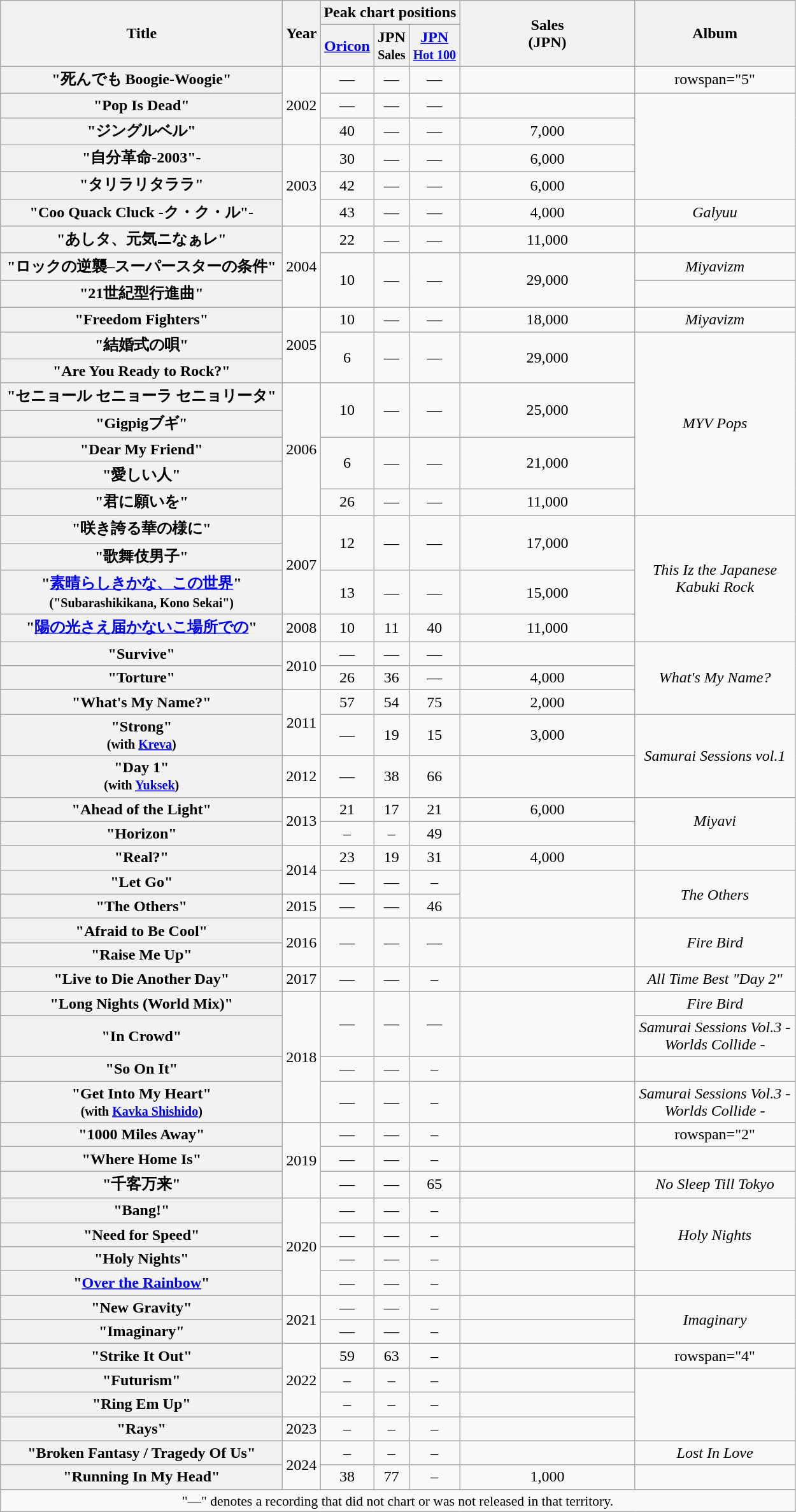<table class="wikitable plainrowheaders" style="text-align:center;">
<tr>
<th rowspan="2" style="width:18em;">Title</th>
<th scope="col" rowspan="2" style="width:1em;">Year</th>
<th colspan="3">Peak chart positions</th>
<th rowspan="2" style="width:11em;">Sales<br>(JPN)</th>
<th scope="col" rowspan="2" style="width:10em;">Album</th>
</tr>
<tr>
<th><a href='#'>Oricon</a><br></th>
<th>JPN<br><small>Sales</small></th>
<th><a href='#'>JPN<br><small>Hot 100</small></a></th>
</tr>
<tr>
<th scope="row">"死んでも Boogie-Woogie"<br></th>
<td rowspan="3">2002</td>
<td>—</td>
<td>—</td>
<td>—</td>
<td></td>
<td>rowspan="5" </td>
</tr>
<tr>
<th scope="row">"Pop Is Dead"</th>
<td>—</td>
<td>—</td>
<td>—</td>
<td></td>
</tr>
<tr>
<th scope="row">"ジングルベル"<br></th>
<td>40</td>
<td>—</td>
<td>—</td>
<td>7,000</td>
</tr>
<tr>
<th scope="row">"自分革命-2003"-<br></th>
<td rowspan="3">2003</td>
<td>30</td>
<td>—</td>
<td>—</td>
<td>6,000</td>
</tr>
<tr>
<th scope="row">"タリラリタララ"<br></th>
<td>42</td>
<td>—</td>
<td>—</td>
<td>6,000</td>
</tr>
<tr>
<th scope="row">"Coo Quack Cluck -ク・ク・ル"-<br></th>
<td>43</td>
<td>—</td>
<td>—</td>
<td>4,000</td>
<td><em>Galyuu</em></td>
</tr>
<tr>
<th scope="row">"あしタ、元気ニなぁレ"<br></th>
<td rowspan="3">2004</td>
<td>22</td>
<td>—</td>
<td>—</td>
<td>11,000</td>
<td></td>
</tr>
<tr>
<th scope="row">"ロックの逆襲–スーパースターの条件"<br></th>
<td rowspan="2">10</td>
<td rowspan="2">—</td>
<td rowspan="2">—</td>
<td rowspan="2">29,000</td>
<td><em>Miyavizm</em></td>
</tr>
<tr>
<th scope="row">"21世紀型行進曲"<br></th>
<td></td>
</tr>
<tr>
<th scope="row">"Freedom Fighters"</th>
<td rowspan="3">2005</td>
<td>10</td>
<td>—</td>
<td>—</td>
<td>18,000</td>
<td><em>Miyavizm</em></td>
</tr>
<tr>
<th scope="row">"結婚式の唄"<br></th>
<td rowspan="2">6</td>
<td rowspan="2">—</td>
<td rowspan="2">—</td>
<td rowspan="2">29,000</td>
<td rowspan="7"><em>MYV Pops</em></td>
</tr>
<tr>
<th scope="row">"Are You Ready to Rock?"</th>
</tr>
<tr>
<th scope="row">"セニョール セニョーラ セニョリータ"<br></th>
<td rowspan="5">2006</td>
<td rowspan="2">10</td>
<td rowspan="2">—</td>
<td rowspan="2">—</td>
<td rowspan="2">25,000</td>
</tr>
<tr>
<th scope="row">"Gigpigブギ"<br></th>
</tr>
<tr>
<th scope="row">"Dear My Friend"</th>
<td rowspan="2">6</td>
<td rowspan="2">—</td>
<td rowspan="2">—</td>
<td rowspan="2">21,000</td>
</tr>
<tr>
<th scope="row">"愛しい人"<br></th>
</tr>
<tr>
<th scope="row">"君に願いを"<br></th>
<td>26</td>
<td>—</td>
<td>—</td>
<td>11,000</td>
</tr>
<tr>
<th scope="row">"咲き誇る華の様に"<br></th>
<td rowspan="3">2007</td>
<td rowspan="2">12</td>
<td rowspan="2">—</td>
<td rowspan="2">—</td>
<td rowspan="2">17,000</td>
<td rowspan="4"><em>This Iz the Japanese Kabuki Rock</em></td>
</tr>
<tr>
<th scope="row">"歌舞伎男子"<br></th>
</tr>
<tr>
<th scope="row">"<a href='#'>素晴らしきかな、この世界</a>"<br><small>("Subarashikikana, Kono Sekai")</small></th>
<td>13</td>
<td>—</td>
<td>—</td>
<td>15,000</td>
</tr>
<tr>
<th scope="row">"<a href='#'>陽の光さえ届かないこ場所での</a>"<br></th>
<td>2008</td>
<td>10</td>
<td>11</td>
<td>40</td>
<td>11,000</td>
</tr>
<tr>
<th scope="row">"Survive"</th>
<td rowspan="2">2010</td>
<td>—</td>
<td>—</td>
<td>—</td>
<td></td>
<td rowspan="3"><em>What's My Name?</em></td>
</tr>
<tr>
<th scope="row">"Torture"</th>
<td>26</td>
<td>36</td>
<td>—</td>
<td>4,000</td>
</tr>
<tr>
<th scope="row">"What's My Name?"</th>
<td rowspan="2">2011</td>
<td>57</td>
<td>54</td>
<td>75</td>
<td>2,000</td>
</tr>
<tr>
<th scope="row">"Strong"<br><small>(with <a href='#'>Kreva</a>)</small></th>
<td>—</td>
<td>19</td>
<td>15</td>
<td>3,000</td>
<td rowspan="2"><em>Samurai Sessions vol.1</em></td>
</tr>
<tr>
<th scope="row">"Day 1"<br><small>(with <a href='#'>Yuksek</a>)</small></th>
<td>2012</td>
<td>—</td>
<td>38</td>
<td>66</td>
<td></td>
</tr>
<tr>
<th scope="row">"Ahead of the Light"</th>
<td rowspan="2">2013</td>
<td>21</td>
<td>17</td>
<td>21</td>
<td>6,000</td>
<td rowspan="2"><em>Miyavi</em></td>
</tr>
<tr>
<th scope="row">"Horizon"</th>
<td>–</td>
<td>–</td>
<td>49</td>
<td></td>
</tr>
<tr>
<th scope="row">"Real?"</th>
<td rowspan="2">2014</td>
<td>23</td>
<td>19</td>
<td>31</td>
<td>4,000</td>
<td></td>
</tr>
<tr>
<th scope="row">"Let Go"</th>
<td>—</td>
<td>—</td>
<td>–</td>
<td rowspan="2"></td>
<td rowspan="2"><em>The Others</em></td>
</tr>
<tr>
<th scope="row">"The Others"</th>
<td>2015</td>
<td>—</td>
<td>—</td>
<td>46</td>
</tr>
<tr>
<th scope="row">"Afraid to Be Cool"</th>
<td rowspan="2">2016</td>
<td rowspan="2">—</td>
<td rowspan="2">—</td>
<td rowspan="2">—</td>
<td rowspan="2"></td>
<td rowspan="2"><em>Fire Bird</em></td>
</tr>
<tr>
<th scope="row">"Raise Me Up"</th>
</tr>
<tr>
<th scope="row">"Live to Die Another Day"</th>
<td>2017</td>
<td>—</td>
<td>—</td>
<td>–</td>
<td></td>
<td><em>All Time Best "Day 2"</em></td>
</tr>
<tr>
<th scope="row">"Long Nights (World Mix)"</th>
<td rowspan="4">2018</td>
<td rowspan="2">—</td>
<td rowspan="2">—</td>
<td rowspan="2">—</td>
<td rowspan="2"></td>
<td><em>Fire Bird</em></td>
</tr>
<tr>
<th scope="row">"In Crowd"</th>
<td><em>Samurai Sessions Vol.3 - Worlds Collide -</em></td>
</tr>
<tr>
<th scope="row">"So On It"</th>
<td>—</td>
<td>—</td>
<td>–</td>
<td></td>
<td></td>
</tr>
<tr>
<th scope="row">"Get Into My Heart"<br><small>(with <a href='#'>Kavka Shishido</a>)</small></th>
<td>—</td>
<td>—</td>
<td>–</td>
<td></td>
<td><em>Samurai Sessions Vol.3 - Worlds Collide -</em></td>
</tr>
<tr>
<th scope="row">"1000 Miles Away"</th>
<td rowspan="3">2019</td>
<td>—</td>
<td>—</td>
<td>–</td>
<td></td>
<td>rowspan="2" </td>
</tr>
<tr>
<th scope="row">"Where Home Is"</th>
<td>—</td>
<td>—</td>
<td>–</td>
<td></td>
</tr>
<tr>
<th scope="row">"千客万来"<br></th>
<td>—</td>
<td>—</td>
<td>65</td>
<td></td>
<td><em>No Sleep Till Tokyo</em></td>
</tr>
<tr>
<th scope="row">"Bang!"</th>
<td rowspan="4">2020</td>
<td>—</td>
<td>—</td>
<td>–</td>
<td></td>
<td rowspan="3"><em>Holy Nights</em></td>
</tr>
<tr>
<th scope="row">"Need for Speed"</th>
<td>—</td>
<td>—</td>
<td>–</td>
<td></td>
</tr>
<tr>
<th scope="row">"Holy Nights"</th>
<td>—</td>
<td>—</td>
<td>–</td>
<td></td>
</tr>
<tr>
<th scope="row">"<a href='#'>Over the Rainbow</a>"</th>
<td>—</td>
<td>—</td>
<td>–</td>
<td></td>
<td></td>
</tr>
<tr>
<th scope="row">"New Gravity"</th>
<td rowspan="2">2021</td>
<td>—</td>
<td>—</td>
<td>–</td>
<td></td>
<td rowspan="2"><em>Imaginary</em></td>
</tr>
<tr>
<th scope="row"">"Imaginary"<br></th>
<td>—</td>
<td>—</td>
<td>–</td>
<td></td>
</tr>
<tr>
<th scope="row"">"Strike It Out"</th>
<td rowspan="3">2022</td>
<td>59</td>
<td>63</td>
<td>–</td>
<td></td>
<td>rowspan="4" </td>
</tr>
<tr>
<th scope="row"">"Futurism"</th>
<td>–</td>
<td>–</td>
<td>–</td>
<td></td>
</tr>
<tr>
<th scope="row"">"Ring Em Up"</th>
<td>–</td>
<td>–</td>
<td>–</td>
<td></td>
</tr>
<tr>
<th scope="row"">"Rays"</th>
<td>2023</td>
<td>–</td>
<td>–</td>
<td>–</td>
<td></td>
</tr>
<tr>
<th scope="row"">"Broken Fantasy / Tragedy Of Us"</th>
<td rowspan="2">2024</td>
<td>–</td>
<td>–</td>
<td>–</td>
<td></td>
<td><em>Lost In Love</em></td>
</tr>
<tr>
<th scope="row"">"Running In My Head"</th>
<td>38</td>
<td>77</td>
<td>–</td>
<td>1,000</td>
<td></td>
</tr>
<tr>
<td align="center" colspan="7" style="font-size:90%">"—" denotes a recording that did not chart or was not released in that territory.</td>
</tr>
</table>
